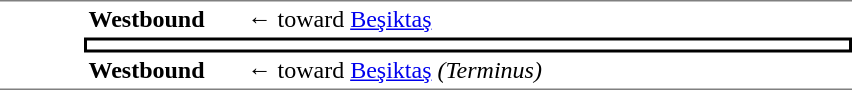<table table border=0 cellspacing=0 cellpadding=3>
<tr>
<td style="border-top:solid 1px gray;border-bottom:solid 1px gray;" width=50 rowspan=3 valign=top></td>
<td style="border-top:solid 1px gray;" width=100><strong>Westbound</strong></td>
<td style="border-top:solid 1px gray;" width=400>←  toward <a href='#'>Beşiktaş</a></td>
</tr>
<tr>
<td style="border-top:solid 2px black;border-right:solid 2px black;border-left:solid 2px black;border-bottom:solid 2px black;text-align:center;" colspan=2></td>
</tr>
<tr>
<td style="border-bottom:solid 1px gray;"><strong>Westbound</strong></td>
<td style="border-bottom:solid 1px gray;">←  toward <a href='#'>Beşiktaş</a> <em>(Terminus)</em></td>
</tr>
</table>
